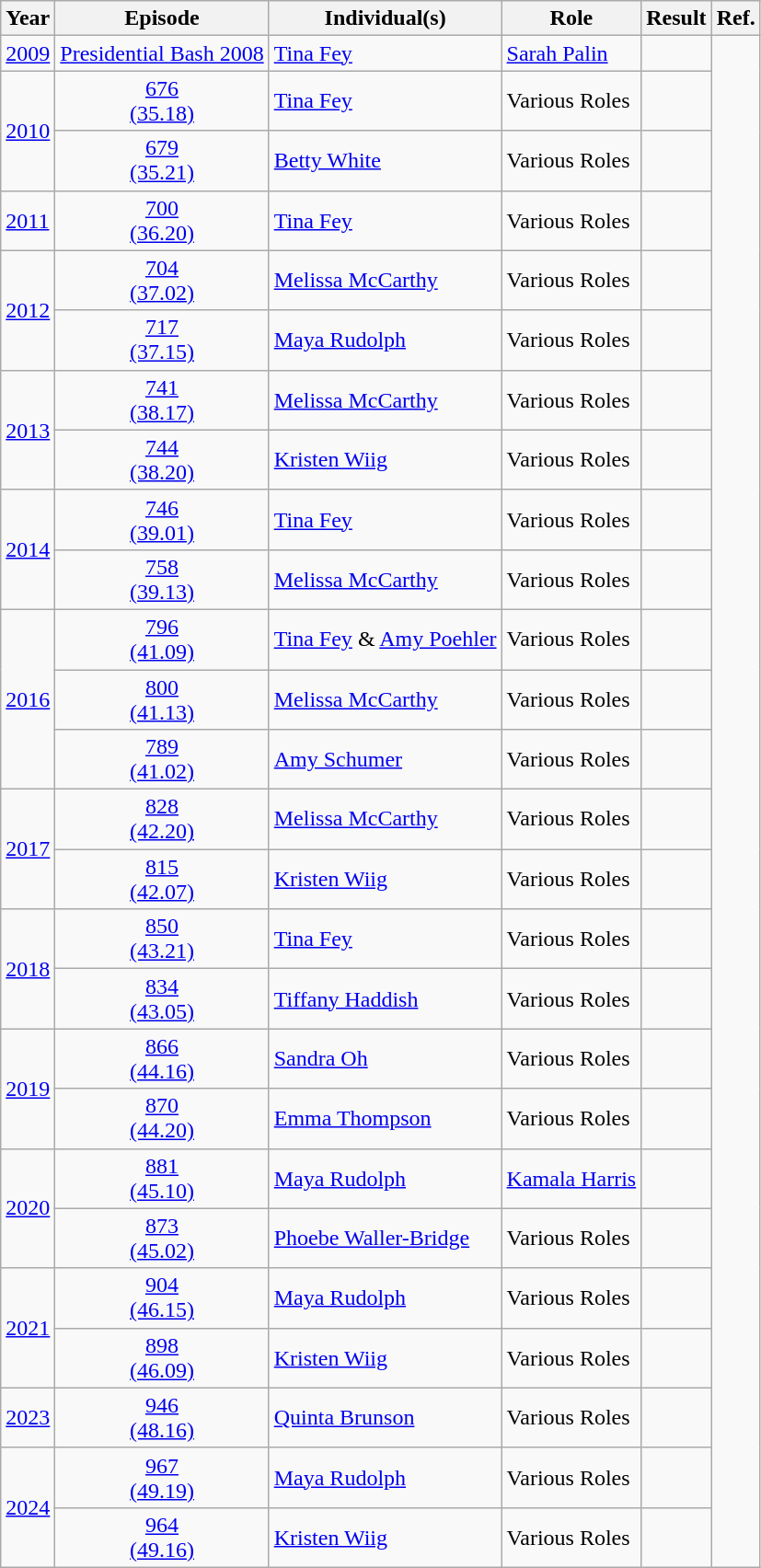<table class="wikitable">
<tr>
<th>Year</th>
<th>Episode</th>
<th>Individual(s)</th>
<th>Role</th>
<th>Result</th>
<th>Ref.</th>
</tr>
<tr>
<td><a href='#'>2009</a></td>
<td align="center"><a href='#'>Presidential Bash 2008</a></td>
<td><a href='#'>Tina Fey</a></td>
<td><a href='#'>Sarah Palin</a></td>
<td></td>
<td rowspan="26" align="center"></td>
</tr>
<tr>
<td rowspan="2"><a href='#'>2010</a></td>
<td align="center"><a href='#'>676 <br> (35.18)</a></td>
<td><a href='#'>Tina Fey</a></td>
<td>Various Roles</td>
<td></td>
</tr>
<tr>
<td align="center"><a href='#'>679 <br> (35.21)</a></td>
<td><a href='#'>Betty White</a></td>
<td>Various Roles</td>
<td></td>
</tr>
<tr>
<td><a href='#'>2011</a></td>
<td align="center"><a href='#'>700 <br> (36.20)</a></td>
<td><a href='#'>Tina Fey</a></td>
<td>Various Roles</td>
<td></td>
</tr>
<tr>
<td rowspan="2"><a href='#'>2012</a></td>
<td align="center"><a href='#'>704 <br> (37.02)</a></td>
<td><a href='#'>Melissa McCarthy</a></td>
<td>Various Roles</td>
<td></td>
</tr>
<tr>
<td align="center"><a href='#'>717 <br> (37.15)</a></td>
<td><a href='#'>Maya Rudolph</a></td>
<td>Various Roles</td>
<td></td>
</tr>
<tr>
<td rowspan="2"><a href='#'>2013</a></td>
<td align="center"><a href='#'>741 <br> (38.17)</a></td>
<td><a href='#'>Melissa McCarthy</a></td>
<td>Various Roles</td>
<td></td>
</tr>
<tr>
<td align="center"><a href='#'>744 <br> (38.20)</a></td>
<td><a href='#'>Kristen Wiig</a></td>
<td>Various Roles</td>
<td></td>
</tr>
<tr>
<td rowspan="2"><a href='#'>2014</a></td>
<td align="center"><a href='#'>746 <br> (39.01)</a></td>
<td><a href='#'>Tina Fey</a></td>
<td>Various Roles</td>
<td></td>
</tr>
<tr>
<td align="center"><a href='#'>758 <br> (39.13)</a></td>
<td><a href='#'>Melissa McCarthy</a></td>
<td>Various Roles</td>
<td></td>
</tr>
<tr>
<td rowspan="3"><a href='#'>2016</a></td>
<td align="center"><a href='#'>796 <br> (41.09)</a></td>
<td><a href='#'>Tina Fey</a> & <a href='#'>Amy Poehler</a></td>
<td>Various Roles</td>
<td></td>
</tr>
<tr>
<td align="center"><a href='#'>800 <br> (41.13)</a></td>
<td><a href='#'>Melissa McCarthy</a></td>
<td>Various Roles</td>
<td></td>
</tr>
<tr>
<td align="center"><a href='#'>789 <br> (41.02)</a></td>
<td><a href='#'>Amy Schumer</a></td>
<td>Various Roles</td>
<td></td>
</tr>
<tr>
<td rowspan="2"><a href='#'>2017</a></td>
<td align="center"><a href='#'>828 <br> (42.20)</a></td>
<td><a href='#'>Melissa McCarthy</a></td>
<td>Various Roles</td>
<td></td>
</tr>
<tr>
<td align="center"><a href='#'>815 <br> (42.07)</a></td>
<td><a href='#'>Kristen Wiig</a></td>
<td>Various Roles</td>
<td></td>
</tr>
<tr>
<td rowspan="2"><a href='#'>2018</a></td>
<td align="center"><a href='#'>850 <br> (43.21)</a></td>
<td><a href='#'>Tina Fey</a></td>
<td>Various Roles</td>
<td></td>
</tr>
<tr>
<td align="center"><a href='#'>834 <br> (43.05)</a></td>
<td><a href='#'>Tiffany Haddish</a></td>
<td>Various Roles</td>
<td></td>
</tr>
<tr>
<td rowspan="2"><a href='#'>2019</a></td>
<td align="center"><a href='#'>866 <br> (44.16)</a></td>
<td><a href='#'>Sandra Oh</a></td>
<td>Various Roles</td>
<td></td>
</tr>
<tr>
<td align="center"><a href='#'>870 <br> (44.20)</a></td>
<td><a href='#'>Emma Thompson</a></td>
<td>Various Roles</td>
<td></td>
</tr>
<tr>
<td rowspan="2"><a href='#'>2020</a></td>
<td align="center"><a href='#'>881 <br> (45.10)</a></td>
<td><a href='#'>Maya Rudolph</a></td>
<td><a href='#'>Kamala Harris</a></td>
<td></td>
</tr>
<tr>
<td align="center"><a href='#'>873 <br> (45.02)</a></td>
<td><a href='#'>Phoebe Waller-Bridge</a></td>
<td>Various Roles</td>
<td></td>
</tr>
<tr>
<td rowspan="2"><a href='#'>2021</a></td>
<td align="center"><a href='#'>904 <br> (46.15)</a></td>
<td><a href='#'>Maya Rudolph</a></td>
<td>Various Roles</td>
<td></td>
</tr>
<tr>
<td align="center"><a href='#'>898 <br> (46.09)</a></td>
<td><a href='#'>Kristen Wiig</a></td>
<td>Various Roles</td>
<td></td>
</tr>
<tr>
<td><a href='#'>2023</a></td>
<td align="center"><a href='#'>946 <br> (48.16)</a></td>
<td><a href='#'>Quinta Brunson</a></td>
<td>Various Roles</td>
<td></td>
</tr>
<tr>
<td rowspan="2"><a href='#'>2024</a></td>
<td align="center"><a href='#'>967 <br> (49.19)</a></td>
<td><a href='#'>Maya Rudolph</a></td>
<td>Various Roles</td>
<td></td>
</tr>
<tr>
<td align="center"><a href='#'>964 <br> (49.16)</a></td>
<td><a href='#'>Kristen Wiig</a></td>
<td>Various Roles</td>
<td></td>
</tr>
</table>
